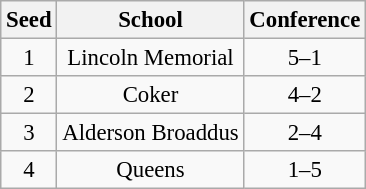<table class="wikitable" style="white-space:nowrap; font-size:95%;text-align:center">
<tr>
<th>Seed</th>
<th>School</th>
<th>Conference</th>
</tr>
<tr>
<td>1</td>
<td>Lincoln Memorial</td>
<td>5–1</td>
</tr>
<tr>
<td>2</td>
<td>Coker</td>
<td>4–2</td>
</tr>
<tr>
<td>3</td>
<td>Alderson Broaddus</td>
<td>2–4</td>
</tr>
<tr>
<td>4</td>
<td>Queens</td>
<td>1–5</td>
</tr>
</table>
